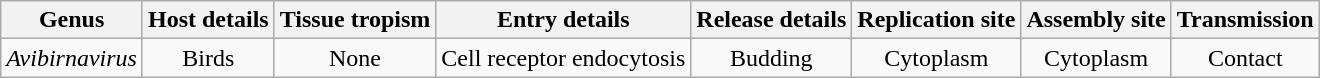<table class="wikitable sortable" style="text-align:center">
<tr>
<th>Genus</th>
<th>Host details</th>
<th>Tissue tropism</th>
<th>Entry details</th>
<th>Release details</th>
<th>Replication site</th>
<th>Assembly site</th>
<th>Transmission</th>
</tr>
<tr>
<td><em>Avibirnavirus</em></td>
<td>Birds</td>
<td>None</td>
<td>Cell receptor endocytosis</td>
<td>Budding</td>
<td>Cytoplasm</td>
<td>Cytoplasm</td>
<td>Contact</td>
</tr>
</table>
